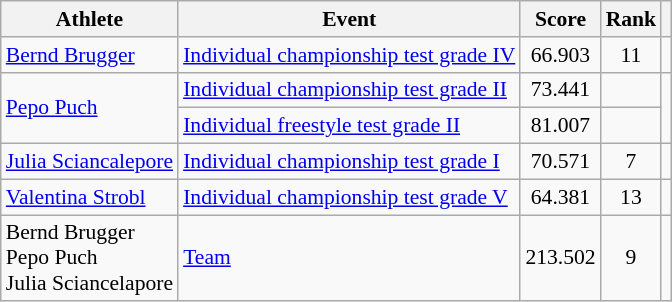<table class=wikitable style="font-size:90%">
<tr>
<th>Athlete</th>
<th>Event</th>
<th>Score</th>
<th>Rank</th>
<th></th>
</tr>
<tr align=center>
<td align=left><a href='#'>Bernd Brugger</a></td>
<td align=left><a href='#'>Individual championship test grade IV</a></td>
<td>66.903</td>
<td>11</td>
<td></td>
</tr>
<tr align=center>
<td align=left rowspan=2><a href='#'>Pepo Puch</a></td>
<td align=left><a href='#'>Individual championship test grade II</a></td>
<td>73.441</td>
<td></td>
<td rowspan="2"></td>
</tr>
<tr align=center>
<td align=left><a href='#'>Individual freestyle test grade II</a></td>
<td>81.007</td>
<td></td>
</tr>
<tr align=center>
<td align=left><a href='#'>Julia Sciancalepore</a></td>
<td align=left><a href='#'>Individual championship test grade I</a></td>
<td>70.571</td>
<td>7</td>
<td></td>
</tr>
<tr align=center>
<td align=left><a href='#'>Valentina Strobl</a></td>
<td align=left><a href='#'>Individual championship test grade V</a></td>
<td>64.381</td>
<td>13</td>
<td></td>
</tr>
<tr align=center>
<td align=left>Bernd Brugger<br>Pepo Puch<br>Julia Sciancelapore</td>
<td align=left><a href='#'>Team</a></td>
<td>213.502</td>
<td>9</td>
<td></td>
</tr>
</table>
